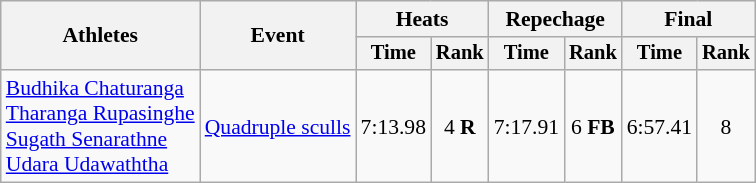<table class="wikitable" style="font-size:90%">
<tr>
<th rowspan="2">Athletes</th>
<th rowspan="2">Event</th>
<th colspan="2">Heats</th>
<th colspan="2">Repechage</th>
<th colspan="2">Final</th>
</tr>
<tr style="font-size:95%">
<th>Time</th>
<th>Rank</th>
<th>Time</th>
<th>Rank</th>
<th>Time</th>
<th>Rank</th>
</tr>
<tr align=center>
<td align=left><a href='#'>Budhika Chaturanga</a><br><a href='#'>Tharanga Rupasinghe</a><br><a href='#'>Sugath Senarathne</a><br><a href='#'>Udara Udawaththa</a></td>
<td align=left><a href='#'>Quadruple sculls</a></td>
<td>7:13.98</td>
<td>4 <strong>R</strong></td>
<td>7:17.91</td>
<td>6 <strong>FB</strong></td>
<td>6:57.41</td>
<td>8</td>
</tr>
</table>
